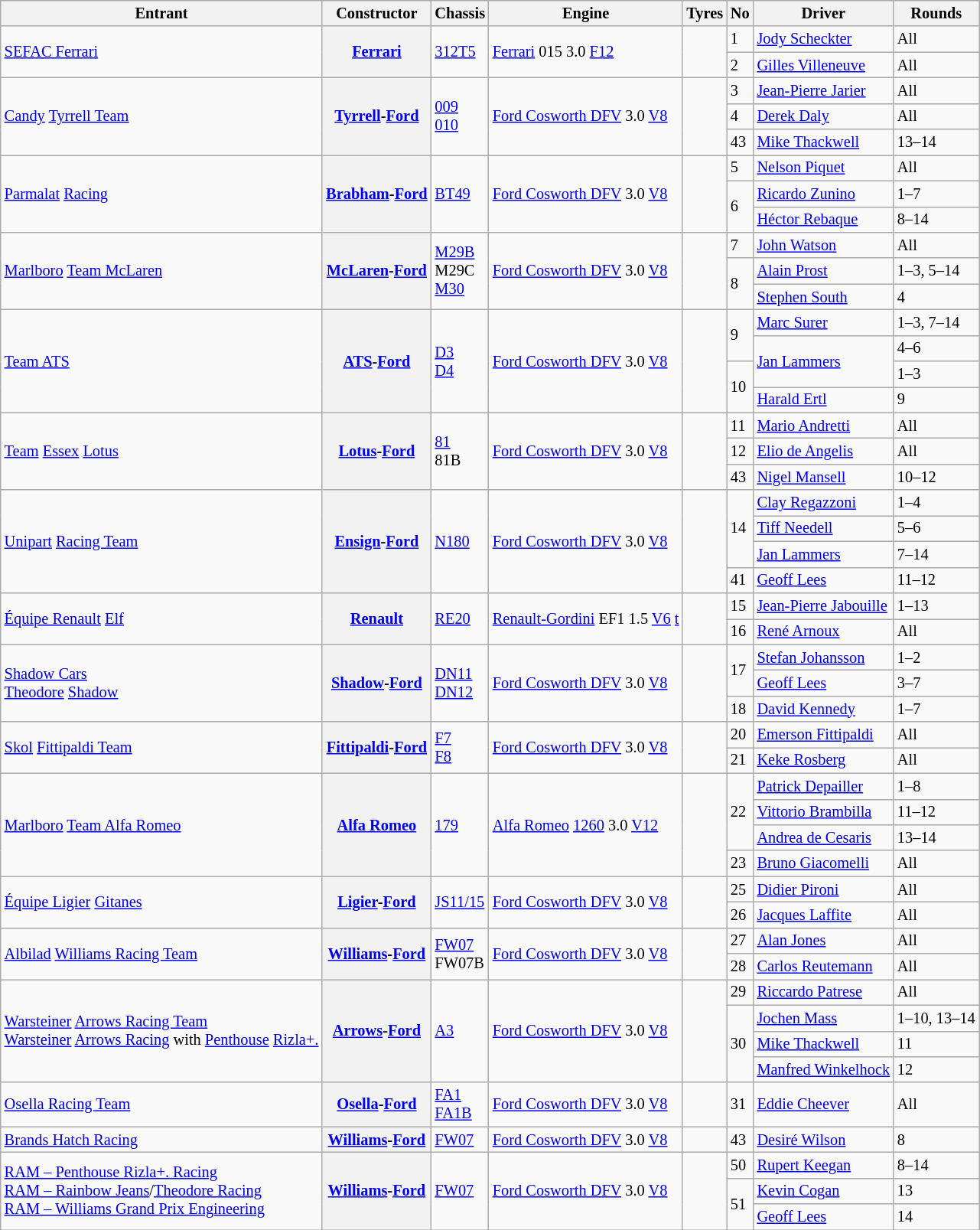<table class="wikitable sortable" style="font-size: 85%">
<tr>
<th>Entrant</th>
<th>Constructor</th>
<th>Chassis</th>
<th>Engine</th>
<th>Tyres</th>
<th>No</th>
<th>Driver</th>
<th>Rounds</th>
</tr>
<tr>
<td rowspan=2> <a href='#'>SEFAC Ferrari</a></td>
<th rowspan=2><a href='#'>Ferrari</a></th>
<td rowspan=2><a href='#'>312T5</a></td>
<td rowspan=2><a href='#'>Ferrari</a> 015 3.0 <a href='#'>F12</a></td>
<td rowspan=2></td>
<td>1</td>
<td> <a href='#'>Jody Scheckter</a></td>
<td>All</td>
</tr>
<tr>
<td>2</td>
<td> <a href='#'>Gilles Villeneuve</a></td>
<td>All</td>
</tr>
<tr>
<td rowspan=3> <a href='#'>Candy</a> <a href='#'>Tyrrell Team</a></td>
<th rowspan=3><a href='#'>Tyrrell</a>-<a href='#'>Ford</a></th>
<td rowspan=3><a href='#'>009</a><br><a href='#'>010</a></td>
<td rowspan=3><a href='#'>Ford Cosworth DFV</a> 3.0 <a href='#'>V8</a></td>
<td rowspan=3></td>
<td>3</td>
<td> <a href='#'>Jean-Pierre Jarier</a></td>
<td>All</td>
</tr>
<tr>
<td>4</td>
<td> <a href='#'>Derek Daly</a></td>
<td>All</td>
</tr>
<tr>
<td>43</td>
<td> <a href='#'>Mike Thackwell</a></td>
<td>13–14</td>
</tr>
<tr>
<td rowspan=3> <a href='#'>Parmalat</a> <a href='#'>Racing</a></td>
<th rowspan=3><a href='#'>Brabham</a>-<a href='#'>Ford</a></th>
<td rowspan=3><a href='#'>BT49</a></td>
<td rowspan=3><a href='#'>Ford Cosworth DFV</a> 3.0 <a href='#'>V8</a></td>
<td rowspan=3></td>
<td>5</td>
<td> <a href='#'>Nelson Piquet</a></td>
<td>All</td>
</tr>
<tr>
<td rowspan=2>6</td>
<td> <a href='#'>Ricardo Zunino</a></td>
<td>1–7</td>
</tr>
<tr>
<td> <a href='#'>Héctor Rebaque</a></td>
<td>8–14</td>
</tr>
<tr>
<td rowspan=3> <a href='#'>Marlboro</a> <a href='#'>Team McLaren</a></td>
<th rowspan=3><a href='#'>McLaren</a>-<a href='#'>Ford</a></th>
<td rowspan=3><a href='#'>M29B</a><br>M29C<br><a href='#'>M30</a></td>
<td rowspan=3><a href='#'>Ford Cosworth DFV</a> 3.0 <a href='#'>V8</a></td>
<td rowspan=3></td>
<td>7</td>
<td> <a href='#'>John Watson</a></td>
<td>All</td>
</tr>
<tr>
<td rowspan=2>8</td>
<td> <a href='#'>Alain Prost</a></td>
<td>1–3, 5–14</td>
</tr>
<tr>
<td> <a href='#'>Stephen South</a></td>
<td>4</td>
</tr>
<tr>
<td rowspan=4> <a href='#'>Team ATS</a></td>
<th rowspan=4><a href='#'>ATS</a>-<a href='#'>Ford</a></th>
<td rowspan=4><a href='#'>D3</a><br><a href='#'>D4</a></td>
<td rowspan=4><a href='#'>Ford Cosworth DFV</a> 3.0 <a href='#'>V8</a></td>
<td rowspan=4></td>
<td rowspan=2>9</td>
<td> <a href='#'>Marc Surer</a></td>
<td>1–3, 7–14</td>
</tr>
<tr>
<td rowspan=2> <a href='#'>Jan Lammers</a></td>
<td>4–6</td>
</tr>
<tr>
<td rowspan=2>10</td>
<td>1–3</td>
</tr>
<tr>
<td> <a href='#'>Harald Ertl</a></td>
<td>9</td>
</tr>
<tr>
<td rowspan=3> <a href='#'>Team</a> <a href='#'>Essex</a> <a href='#'>Lotus</a></td>
<th rowspan=3><a href='#'>Lotus</a>-<a href='#'>Ford</a></th>
<td rowspan=3><a href='#'>81</a><br>81B</td>
<td rowspan=3><a href='#'>Ford Cosworth DFV</a> 3.0 <a href='#'>V8</a></td>
<td rowspan=3></td>
<td>11</td>
<td> <a href='#'>Mario Andretti</a></td>
<td>All</td>
</tr>
<tr>
<td>12</td>
<td> <a href='#'>Elio de Angelis</a></td>
<td>All</td>
</tr>
<tr>
<td>43</td>
<td> <a href='#'>Nigel Mansell</a></td>
<td>10–12</td>
</tr>
<tr>
<td rowspan=4> <a href='#'>Unipart</a> <a href='#'>Racing Team</a></td>
<th rowspan="4"><a href='#'>Ensign</a>-<a href='#'>Ford</a></th>
<td rowspan=4><a href='#'>N180</a></td>
<td rowspan=4><a href='#'>Ford Cosworth DFV</a> 3.0 <a href='#'>V8</a></td>
<td rowspan=4></td>
<td rowspan=3>14</td>
<td> <a href='#'>Clay Regazzoni</a></td>
<td>1–4</td>
</tr>
<tr>
<td> <a href='#'>Tiff Needell</a></td>
<td>5–6</td>
</tr>
<tr>
<td> <a href='#'>Jan Lammers</a></td>
<td>7–14</td>
</tr>
<tr>
<td>41</td>
<td> <a href='#'>Geoff Lees</a></td>
<td>11–12</td>
</tr>
<tr>
<td rowspan=2> <a href='#'>Équipe Renault</a> <a href='#'>Elf</a></td>
<th rowspan=2><a href='#'>Renault</a></th>
<td rowspan=2><a href='#'>RE20</a></td>
<td rowspan=2><a href='#'>Renault-Gordini</a> EF1 1.5 <a href='#'>V6</a> <a href='#'>t</a></td>
<td rowspan=2></td>
<td>15</td>
<td> <a href='#'>Jean-Pierre Jabouille</a></td>
<td>1–13</td>
</tr>
<tr>
<td>16</td>
<td> <a href='#'>René Arnoux</a></td>
<td>All</td>
</tr>
<tr>
<td rowspan=3> <a href='#'>Shadow Cars</a><br> <a href='#'>Theodore</a> <a href='#'>Shadow</a></td>
<th rowspan=3><a href='#'>Shadow</a>-<a href='#'>Ford</a></th>
<td rowspan=3><a href='#'>DN11</a><br><a href='#'>DN12</a></td>
<td rowspan=3><a href='#'>Ford Cosworth DFV</a> 3.0 <a href='#'>V8</a></td>
<td rowspan=3></td>
<td rowspan=2>17</td>
<td> <a href='#'>Stefan Johansson</a></td>
<td>1–2</td>
</tr>
<tr>
<td> <a href='#'>Geoff Lees</a></td>
<td>3–7</td>
</tr>
<tr>
<td>18</td>
<td> <a href='#'>David Kennedy</a></td>
<td>1–7</td>
</tr>
<tr>
<td rowspan=2> <a href='#'>Skol</a> <a href='#'>Fittipaldi Team</a></td>
<th rowspan=2><a href='#'>Fittipaldi</a>-<a href='#'>Ford</a></th>
<td rowspan=2><a href='#'>F7</a><br><a href='#'>F8</a></td>
<td rowspan=2><a href='#'>Ford Cosworth DFV</a> 3.0 <a href='#'>V8</a></td>
<td rowspan=2></td>
<td>20</td>
<td> <a href='#'>Emerson Fittipaldi</a></td>
<td>All</td>
</tr>
<tr>
<td>21</td>
<td> <a href='#'>Keke Rosberg</a></td>
<td>All</td>
</tr>
<tr>
<td rowspan=4> <a href='#'>Marlboro</a> <a href='#'>Team Alfa Romeo</a></td>
<th rowspan="4"><a href='#'>Alfa Romeo</a></th>
<td rowspan=4><a href='#'>179</a></td>
<td rowspan=4><a href='#'>Alfa Romeo</a> <a href='#'>1260</a> 3.0 <a href='#'>V12</a></td>
<td rowspan=4></td>
<td rowspan=3>22</td>
<td> <a href='#'>Patrick Depailler</a></td>
<td>1–8</td>
</tr>
<tr>
<td> <a href='#'>Vittorio Brambilla</a></td>
<td>11–12</td>
</tr>
<tr>
<td> <a href='#'>Andrea de Cesaris</a></td>
<td>13–14</td>
</tr>
<tr>
<td>23</td>
<td> <a href='#'>Bruno Giacomelli</a></td>
<td>All</td>
</tr>
<tr>
<td rowspan=2> <a href='#'>Équipe Ligier</a> <a href='#'>Gitanes</a></td>
<th rowspan=2><a href='#'>Ligier</a>-<a href='#'>Ford</a></th>
<td rowspan=2><a href='#'>JS11/15</a></td>
<td rowspan=2><a href='#'>Ford Cosworth DFV</a> 3.0 <a href='#'>V8</a></td>
<td rowspan=2></td>
<td>25</td>
<td> <a href='#'>Didier Pironi</a></td>
<td>All</td>
</tr>
<tr>
<td>26</td>
<td> <a href='#'>Jacques Laffite</a></td>
<td>All</td>
</tr>
<tr>
<td rowspan=2> <a href='#'>Albilad</a> <a href='#'>Williams Racing Team</a></td>
<th rowspan=2><a href='#'>Williams</a>-<a href='#'>Ford</a></th>
<td rowspan=2><a href='#'>FW07</a><br>FW07B</td>
<td rowspan=2><a href='#'>Ford Cosworth DFV</a> 3.0 <a href='#'>V8</a></td>
<td rowspan=2></td>
<td>27</td>
<td> <a href='#'>Alan Jones</a></td>
<td>All</td>
</tr>
<tr>
<td>28</td>
<td> <a href='#'>Carlos Reutemann</a></td>
<td>All</td>
</tr>
<tr>
<td rowspan=4> <a href='#'>Warsteiner</a> <a href='#'>Arrows Racing Team</a><br> <a href='#'>Warsteiner</a> <a href='#'>Arrows Racing</a> with <a href='#'>Penthouse</a> <a href='#'>Rizla+.</a></td>
<th rowspan=4><a href='#'>Arrows</a>-<a href='#'>Ford</a></th>
<td rowspan=4><a href='#'>A3</a></td>
<td rowspan=4><a href='#'>Ford Cosworth DFV</a> 3.0 <a href='#'>V8</a></td>
<td rowspan=4></td>
<td>29</td>
<td> <a href='#'>Riccardo Patrese</a></td>
<td>All</td>
</tr>
<tr>
<td rowspan=3>30</td>
<td> <a href='#'>Jochen Mass</a></td>
<td>1–10, 13–14</td>
</tr>
<tr>
<td> <a href='#'>Mike Thackwell</a></td>
<td>11</td>
</tr>
<tr>
<td> <a href='#'>Manfred Winkelhock</a></td>
<td>12</td>
</tr>
<tr>
<td> <a href='#'>Osella Racing Team</a></td>
<th><a href='#'>Osella</a>-<a href='#'>Ford</a></th>
<td><a href='#'>FA1</a><br><a href='#'>FA1B</a></td>
<td><a href='#'>Ford Cosworth DFV</a> 3.0 <a href='#'>V8</a></td>
<td></td>
<td>31</td>
<td> <a href='#'>Eddie Cheever</a></td>
<td>All</td>
</tr>
<tr>
<td> <a href='#'>Brands Hatch Racing</a></td>
<th><a href='#'>Williams</a>-<a href='#'>Ford</a></th>
<td><a href='#'>FW07</a></td>
<td><a href='#'>Ford Cosworth DFV</a> 3.0 <a href='#'>V8</a></td>
<td></td>
<td>43</td>
<td> <a href='#'>Desiré Wilson</a></td>
<td>8</td>
</tr>
<tr>
<td rowspan=3> <a href='#'>RAM – Penthouse Rizla+. Racing</a><br> <a href='#'>RAM – Rainbow Jeans</a>/<a href='#'>Theodore Racing</a><br> <a href='#'>RAM – Williams Grand Prix Engineering</a></td>
<th rowspan=3><a href='#'>Williams</a>-<a href='#'>Ford</a></th>
<td rowspan=3><a href='#'>FW07</a></td>
<td rowspan=3><a href='#'>Ford Cosworth DFV</a> 3.0 <a href='#'>V8</a></td>
<td rowspan=3></td>
<td>50</td>
<td> <a href='#'>Rupert Keegan</a></td>
<td>8–14</td>
</tr>
<tr>
<td rowspan=2>51</td>
<td> <a href='#'>Kevin Cogan</a></td>
<td>13</td>
</tr>
<tr>
<td> <a href='#'>Geoff Lees</a></td>
<td>14</td>
</tr>
</table>
